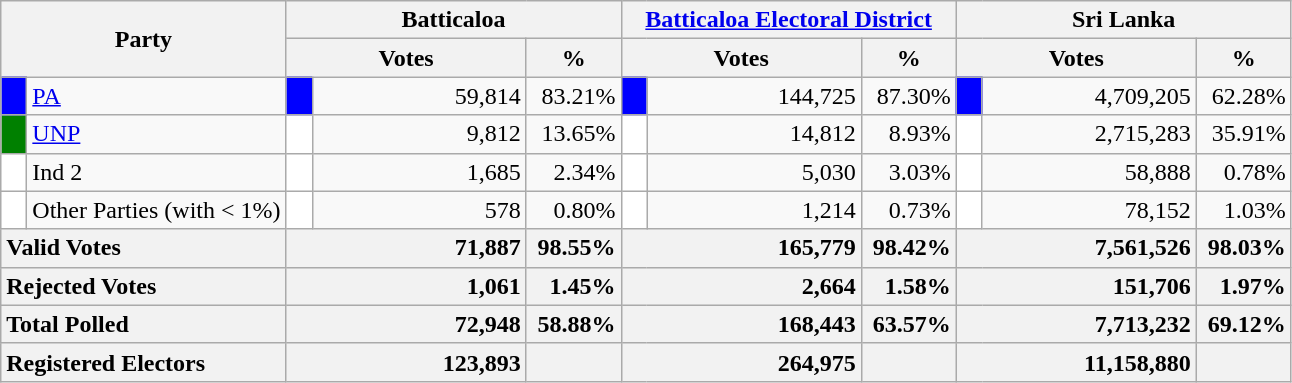<table class="wikitable">
<tr>
<th colspan="2" width="144px"rowspan="2">Party</th>
<th colspan="3" width="216px">Batticaloa</th>
<th colspan="3" width="216px"><a href='#'>Batticaloa Electoral District</a></th>
<th colspan="3" width="216px">Sri Lanka</th>
</tr>
<tr>
<th colspan="2" width="144px">Votes</th>
<th>%</th>
<th colspan="2" width="144px">Votes</th>
<th>%</th>
<th colspan="2" width="144px">Votes</th>
<th>%</th>
</tr>
<tr>
<td style="background-color:blue;" width="10px"></td>
<td style="text-align:left;"><a href='#'>PA</a></td>
<td style="background-color:blue;" width="10px"></td>
<td style="text-align:right;">59,814</td>
<td style="text-align:right;">83.21%</td>
<td style="background-color:blue;" width="10px"></td>
<td style="text-align:right;">144,725</td>
<td style="text-align:right;">87.30%</td>
<td style="background-color:blue;" width="10px"></td>
<td style="text-align:right;">4,709,205</td>
<td style="text-align:right;">62.28%</td>
</tr>
<tr>
<td style="background-color:green;" width="10px"></td>
<td style="text-align:left;"><a href='#'>UNP</a></td>
<td style="background-color:white;" width="10px"></td>
<td style="text-align:right;">9,812</td>
<td style="text-align:right;">13.65%</td>
<td style="background-color:white;" width="10px"></td>
<td style="text-align:right;">14,812</td>
<td style="text-align:right;">8.93%</td>
<td style="background-color:white;" width="10px"></td>
<td style="text-align:right;">2,715,283</td>
<td style="text-align:right;">35.91%</td>
</tr>
<tr>
<td style="background-color:white;" width="10px"></td>
<td style="text-align:left;">Ind 2</td>
<td style="background-color:white;" width="10px"></td>
<td style="text-align:right;">1,685</td>
<td style="text-align:right;">2.34%</td>
<td style="background-color:white;" width="10px"></td>
<td style="text-align:right;">5,030</td>
<td style="text-align:right;">3.03%</td>
<td style="background-color:white;" width="10px"></td>
<td style="text-align:right;">58,888</td>
<td style="text-align:right;">0.78%</td>
</tr>
<tr>
<td style="background-color:white;" width="10px"></td>
<td style="text-align:left;">Other Parties (with < 1%)</td>
<td style="background-color:white;" width="10px"></td>
<td style="text-align:right;">578</td>
<td style="text-align:right;">0.80%</td>
<td style="background-color:white;" width="10px"></td>
<td style="text-align:right;">1,214</td>
<td style="text-align:right;">0.73%</td>
<td style="background-color:white;" width="10px"></td>
<td style="text-align:right;">78,152</td>
<td style="text-align:right;">1.03%</td>
</tr>
<tr>
<th colspan="2" width="144px"style="text-align:left;">Valid Votes</th>
<th style="text-align:right;"colspan="2" width="144px">71,887</th>
<th style="text-align:right;">98.55%</th>
<th style="text-align:right;"colspan="2" width="144px">165,779</th>
<th style="text-align:right;">98.42%</th>
<th style="text-align:right;"colspan="2" width="144px">7,561,526</th>
<th style="text-align:right;">98.03%</th>
</tr>
<tr>
<th colspan="2" width="144px"style="text-align:left;">Rejected Votes</th>
<th style="text-align:right;"colspan="2" width="144px">1,061</th>
<th style="text-align:right;">1.45%</th>
<th style="text-align:right;"colspan="2" width="144px">2,664</th>
<th style="text-align:right;">1.58%</th>
<th style="text-align:right;"colspan="2" width="144px">151,706</th>
<th style="text-align:right;">1.97%</th>
</tr>
<tr>
<th colspan="2" width="144px"style="text-align:left;">Total Polled</th>
<th style="text-align:right;"colspan="2" width="144px">72,948</th>
<th style="text-align:right;">58.88%</th>
<th style="text-align:right;"colspan="2" width="144px">168,443</th>
<th style="text-align:right;">63.57%</th>
<th style="text-align:right;"colspan="2" width="144px">7,713,232</th>
<th style="text-align:right;">69.12%</th>
</tr>
<tr>
<th colspan="2" width="144px"style="text-align:left;">Registered Electors</th>
<th style="text-align:right;"colspan="2" width="144px">123,893</th>
<th></th>
<th style="text-align:right;"colspan="2" width="144px">264,975</th>
<th></th>
<th style="text-align:right;"colspan="2" width="144px">11,158,880</th>
<th></th>
</tr>
</table>
